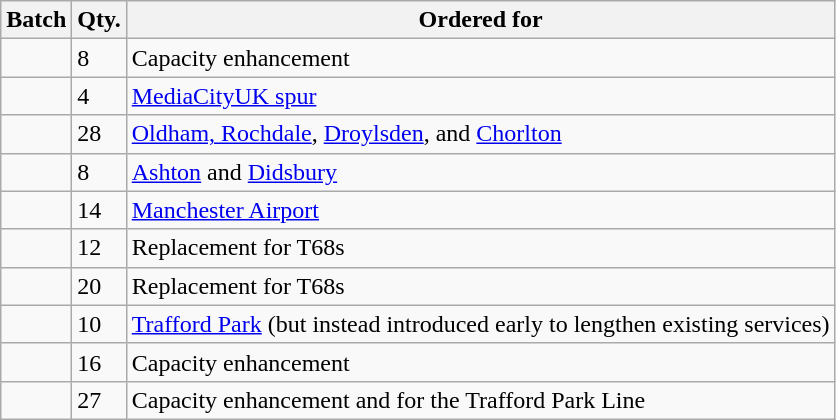<table class="wikitable sortable">
<tr>
<th>Batch</th>
<th>Qty.</th>
<th>Ordered for</th>
</tr>
<tr>
<td></td>
<td>8</td>
<td>Capacity enhancement</td>
</tr>
<tr>
<td></td>
<td>4</td>
<td><a href='#'>MediaCityUK spur</a></td>
</tr>
<tr>
<td></td>
<td>28</td>
<td><a href='#'>Oldham, Rochdale</a>, <a href='#'>Droylsden</a>, and <a href='#'>Chorlton</a></td>
</tr>
<tr>
<td></td>
<td>8</td>
<td><a href='#'>Ashton</a> and <a href='#'>Didsbury</a></td>
</tr>
<tr>
<td></td>
<td>14</td>
<td><a href='#'>Manchester Airport</a></td>
</tr>
<tr>
<td></td>
<td>12</td>
<td>Replacement for T68s</td>
</tr>
<tr>
<td></td>
<td>20</td>
<td>Replacement for T68s</td>
</tr>
<tr>
<td></td>
<td>10</td>
<td><a href='#'>Trafford Park</a> (but instead introduced early to lengthen existing services)</td>
</tr>
<tr>
<td></td>
<td>16</td>
<td>Capacity enhancement</td>
</tr>
<tr>
<td></td>
<td>27</td>
<td>Capacity enhancement and for the Trafford Park Line</td>
</tr>
</table>
